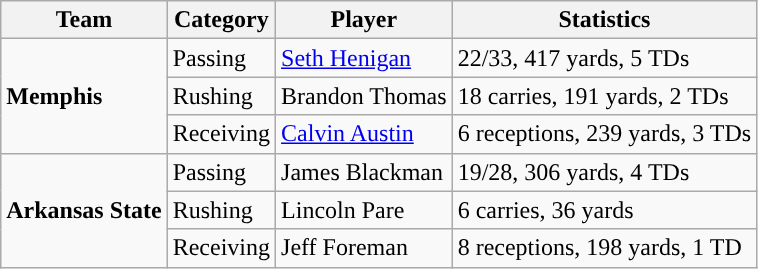<table class="wikitable" style="float: left;">
<tr>
<th>Team</th>
<th>Category</th>
<th>Player</th>
<th>Statistics</th>
</tr>
<tr>
<td rowspan=3><strong>Memphis</strong></td>
<td>Passing</td>
<td><a href='#'>Seth Henigan</a></td>
<td>22/33, 417 yards, 5 TDs</td>
</tr>
<tr>
<td>Rushing</td>
<td>Brandon Thomas</td>
<td>18 carries, 191 yards, 2 TDs</td>
</tr>
<tr>
<td>Receiving</td>
<td><a href='#'>Calvin Austin</a></td>
<td>6 receptions, 239 yards, 3 TDs</td>
</tr>
<tr>
<td rowspan=3><strong>Arkansas State</strong></td>
<td>Passing</td>
<td>James Blackman</td>
<td>19/28, 306 yards, 4 TDs</td>
</tr>
<tr>
<td>Rushing</td>
<td>Lincoln Pare</td>
<td>6 carries, 36 yards</td>
</tr>
<tr>
<td>Receiving</td>
<td>Jeff Foreman</td>
<td>8 receptions, 198 yards, 1 TD</td>
</tr>
</table>
